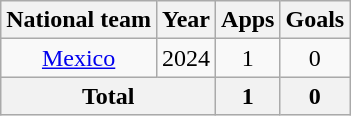<table class="wikitable" style="text-align:center">
<tr>
<th>National team</th>
<th>Year</th>
<th>Apps</th>
<th>Goals</th>
</tr>
<tr>
<td rowspan="1"><a href='#'>Mexico</a></td>
<td>2024</td>
<td>1</td>
<td>0</td>
</tr>
<tr>
<th colspan="2">Total</th>
<th>1</th>
<th>0</th>
</tr>
</table>
